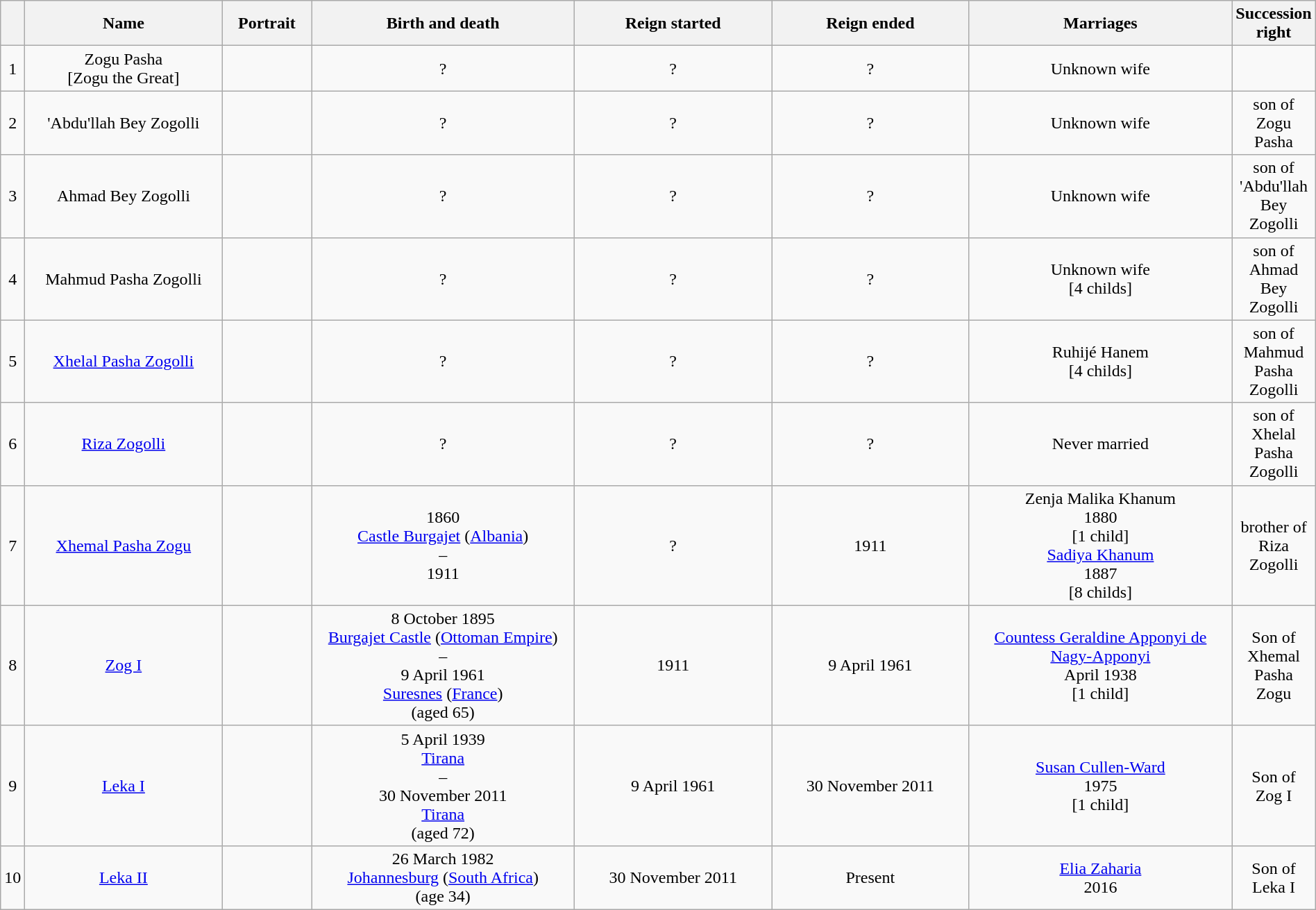<table class="wikitable" style="text-align:center; width:100%">
<tr>
<th></th>
<th width="15%">Name</th>
<th width="105px">Portrait</th>
<th width="20%">Birth and death</th>
<th width="15%">Reign started</th>
<th width="15%">Reign ended</th>
<th width="20%">Marriages</th>
<th width="15">Succession right</th>
</tr>
<tr>
<td>1</td>
<td>Zogu Pasha<br>[Zogu the Great]</td>
<td></td>
<td>?</td>
<td>?</td>
<td>?</td>
<td>Unknown wife</td>
<td></td>
</tr>
<tr>
<td>2</td>
<td>'Abdu'llah Bey Zogolli</td>
<td></td>
<td>?</td>
<td>?</td>
<td>?</td>
<td>Unknown wife</td>
<td>son of<br>Zogu Pasha</td>
</tr>
<tr>
<td>3</td>
<td>Ahmad Bey Zogolli</td>
<td></td>
<td>?</td>
<td>?</td>
<td>?</td>
<td>Unknown wife</td>
<td>son of<br>'Abdu'llah Bey Zogolli</td>
</tr>
<tr>
<td>4</td>
<td>Mahmud Pasha Zogolli</td>
<td></td>
<td>?</td>
<td>?</td>
<td>?</td>
<td>Unknown wife<br>[4 childs]</td>
<td>son of Ahmad Bey Zogolli</td>
</tr>
<tr>
<td>5</td>
<td><a href='#'>Xhelal Pasha Zogolli</a></td>
<td></td>
<td>?</td>
<td>?</td>
<td>?</td>
<td>Ruhijé Hanem<br>[4 childs]</td>
<td>son of Mahmud Pasha Zogolli</td>
</tr>
<tr>
<td>6</td>
<td><a href='#'>Riza Zogolli</a></td>
<td></td>
<td>?</td>
<td>?</td>
<td>?</td>
<td>Never married</td>
<td>son of Xhelal Pasha Zogolli</td>
</tr>
<tr>
<td>7</td>
<td><a href='#'>Xhemal Pasha Zogu</a></td>
<td></td>
<td>1860<br><a href='#'>Castle Burgajet</a> (<a href='#'>Albania</a>)<br>–<br>1911</td>
<td>?</td>
<td>1911</td>
<td>Zenja Malika Khanum<br>1880<br>[1 child]<br><a href='#'>Sadiya Khanum</a><br>1887<br>[8 childs]</td>
<td>brother of Riza Zogolli</td>
</tr>
<tr>
<td align="center">8</td>
<td align="center"><a href='#'>Zog I</a></td>
<td align="center"></td>
<td align="center">8 October 1895<br><a href='#'>Burgajet Castle</a> (<a href='#'>Ottoman Empire</a>)<br>–<br>9 April 1961<br><a href='#'>Suresnes</a> (<a href='#'>France</a>)<br>(aged 65)</td>
<td align="center">1911</td>
<td align="center">9 April 1961</td>
<td align="center"><a href='#'>Countess Geraldine Apponyi de Nagy-Apponyi</a><br>April 1938<br>[1 child]</td>
<td align="center">Son of Xhemal Pasha Zogu</td>
</tr>
<tr>
<td align="center">9</td>
<td align="center"><a href='#'>Leka I</a></td>
<td align="center"></td>
<td align="center">5 April 1939<br><a href='#'>Tirana</a><br>–<br>30 November 2011<br><a href='#'>Tirana</a><br>(aged 72)</td>
<td align="center">9 April 1961</td>
<td align="center">30 November 2011</td>
<td align="center"><a href='#'>Susan Cullen-Ward</a><br>1975<br>[1 child]</td>
<td align="center">Son of<br>Zog I</td>
</tr>
<tr>
<td align="center">10</td>
<td align="center"><a href='#'>Leka II</a></td>
<td align="center"></td>
<td align="center">26 March 1982<br><a href='#'>Johannesburg</a> (<a href='#'>South Africa</a>)<br>(age 34)</td>
<td align="center">30 November 2011</td>
<td align="center">Present</td>
<td align="center"><a href='#'>Elia Zaharia</a><br>2016</td>
<td align="center">Son of<br>Leka I</td>
</tr>
</table>
